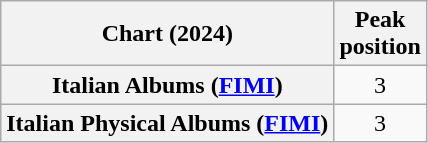<table class="wikitable sortable plainrowheaders" style="text-align:center">
<tr>
<th scope="col">Chart (2024)</th>
<th scope="col">Peak<br>position</th>
</tr>
<tr>
<th scope="row">Italian Albums (<a href='#'>FIMI</a>)</th>
<td>3</td>
</tr>
<tr>
<th scope="row">Italian Physical Albums (<a href='#'>FIMI</a>)</th>
<td>3</td>
</tr>
</table>
